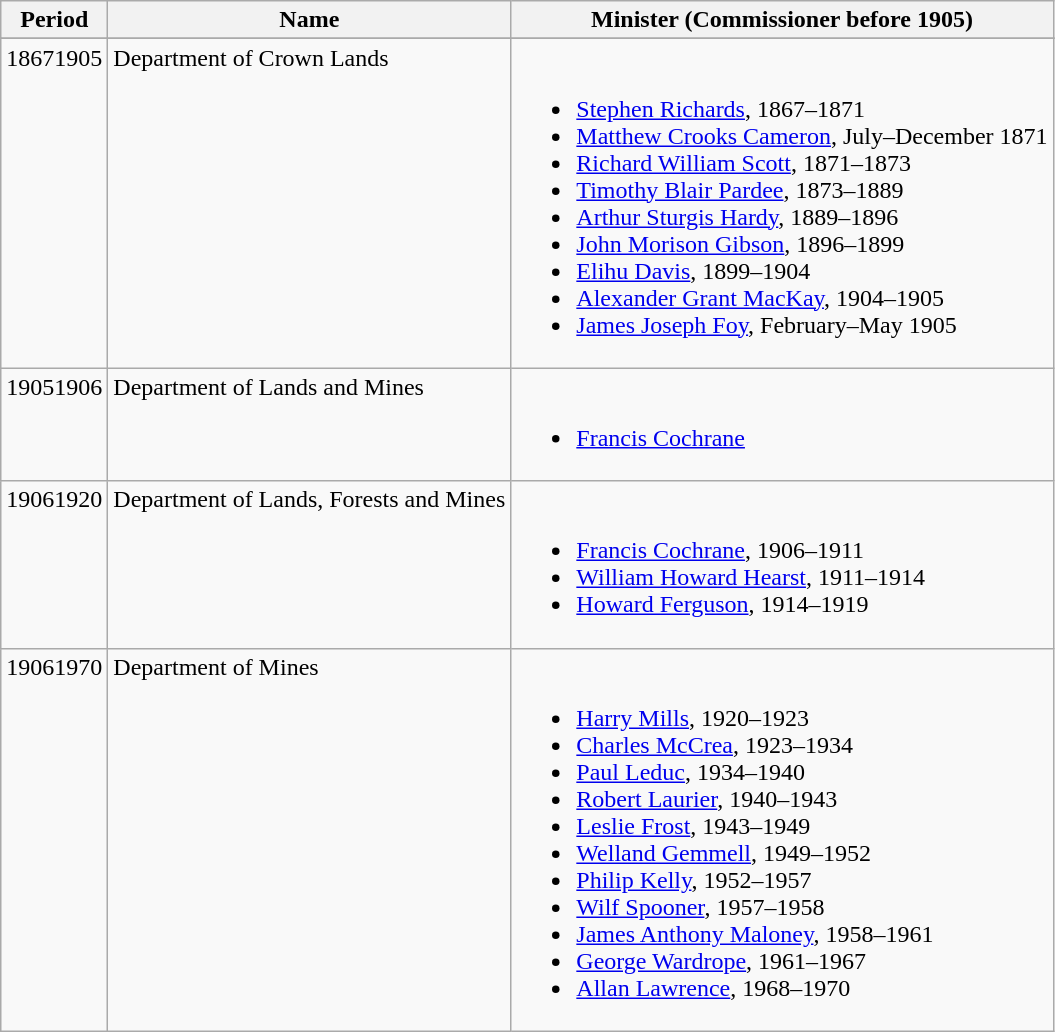<table class="wikitable">
<tr>
<th>Period</th>
<th>Name</th>
<th>Minister (Commissioner before 1905)</th>
</tr>
<tr valign = "top">
</tr>
<tr valign = "top">
<td>18671905</td>
<td>Department of Crown Lands</td>
<td><br><ul><li><a href='#'>Stephen Richards</a>, 1867–1871</li><li><a href='#'>Matthew Crooks Cameron</a>, July–December 1871</li><li><a href='#'>Richard William Scott</a>, 1871–1873</li><li><a href='#'>Timothy Blair Pardee</a>, 1873–1889</li><li><a href='#'>Arthur Sturgis Hardy</a>, 1889–1896</li><li><a href='#'>John Morison Gibson</a>, 1896–1899</li><li><a href='#'>Elihu Davis</a>, 1899–1904</li><li><a href='#'>Alexander Grant MacKay</a>, 1904–1905</li><li><a href='#'>James Joseph Foy</a>, February–May 1905</li></ul></td>
</tr>
<tr valign = "top">
<td>19051906</td>
<td>Department of Lands and Mines</td>
<td><br><ul><li><a href='#'>Francis Cochrane</a></li></ul></td>
</tr>
<tr valign = "top">
<td>19061920</td>
<td>Department of Lands, Forests and Mines</td>
<td><br><ul><li><a href='#'>Francis Cochrane</a>, 1906–1911</li><li><a href='#'>William Howard Hearst</a>, 1911–1914</li><li><a href='#'>Howard Ferguson</a>, 1914–1919</li></ul></td>
</tr>
<tr valign = "top">
<td>19061970</td>
<td>Department of Mines</td>
<td><br><ul><li><a href='#'>Harry Mills</a>, 1920–1923</li><li><a href='#'>Charles McCrea</a>, 1923–1934</li><li><a href='#'>Paul Leduc</a>, 1934–1940</li><li><a href='#'>Robert Laurier</a>, 1940–1943</li><li><a href='#'>Leslie Frost</a>, 1943–1949</li><li><a href='#'>Welland Gemmell</a>, 1949–1952</li><li><a href='#'>Philip Kelly</a>, 1952–1957</li><li><a href='#'>Wilf Spooner</a>, 1957–1958</li><li><a href='#'>James Anthony Maloney</a>, 1958–1961</li><li><a href='#'>George Wardrope</a>, 1961–1967</li><li><a href='#'>Allan Lawrence</a>, 1968–1970</li></ul></td>
</tr>
</table>
